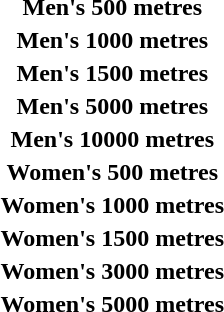<table>
<tr>
<th scope="row">Men's 500 metres <br></th>
<td></td>
<td></td>
<td></td>
</tr>
<tr>
<th scope="row">Men's 1000 metres <br></th>
<td></td>
<td></td>
<td></td>
</tr>
<tr>
<th scope="row">Men's 1500 metres <br></th>
<td></td>
<td></td>
<td></td>
</tr>
<tr>
<th scope="row">Men's 5000 metres <br></th>
<td></td>
<td></td>
<td></td>
</tr>
<tr>
<th scope="row">Men's 10000 metres <br></th>
<td></td>
<td></td>
<td></td>
</tr>
<tr>
<th scope="row">Women's 500 metres <br></th>
<td></td>
<td></td>
<td></td>
</tr>
<tr>
<th scope="row">Women's 1000 metres <br></th>
<td></td>
<td></td>
<td></td>
</tr>
<tr>
<th scope="row">Women's 1500 metres <br></th>
<td></td>
<td></td>
<td></td>
</tr>
<tr>
<th scope="row">Women's 3000 metres <br></th>
<td></td>
<td></td>
<td></td>
</tr>
<tr>
<th scope="row">Women's 5000 metres <br></th>
<td></td>
<td></td>
<td></td>
</tr>
</table>
